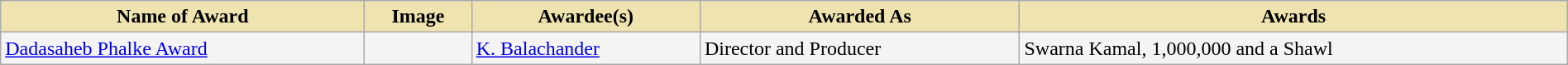<table class="wikitable" style="width:100%;">
<tr>
<th style="background-color:#EFE4B0;">Name of Award</th>
<th style="background-color:#EFE4B0;">Image</th>
<th style="background-color:#EFE4B0;">Awardee(s)</th>
<th style="background-color:#EFE4B0;">Awarded As</th>
<th style="background-color:#EFE4B0;">Awards</th>
</tr>
<tr style="background-color:#F4F4F4">
<td><a href='#'>Dadasaheb Phalke Award</a></td>
<td></td>
<td><a href='#'>K. Balachander</a></td>
<td>Director and Producer</td>
<td>Swarna Kamal,  1,000,000 and a Shawl</td>
</tr>
</table>
